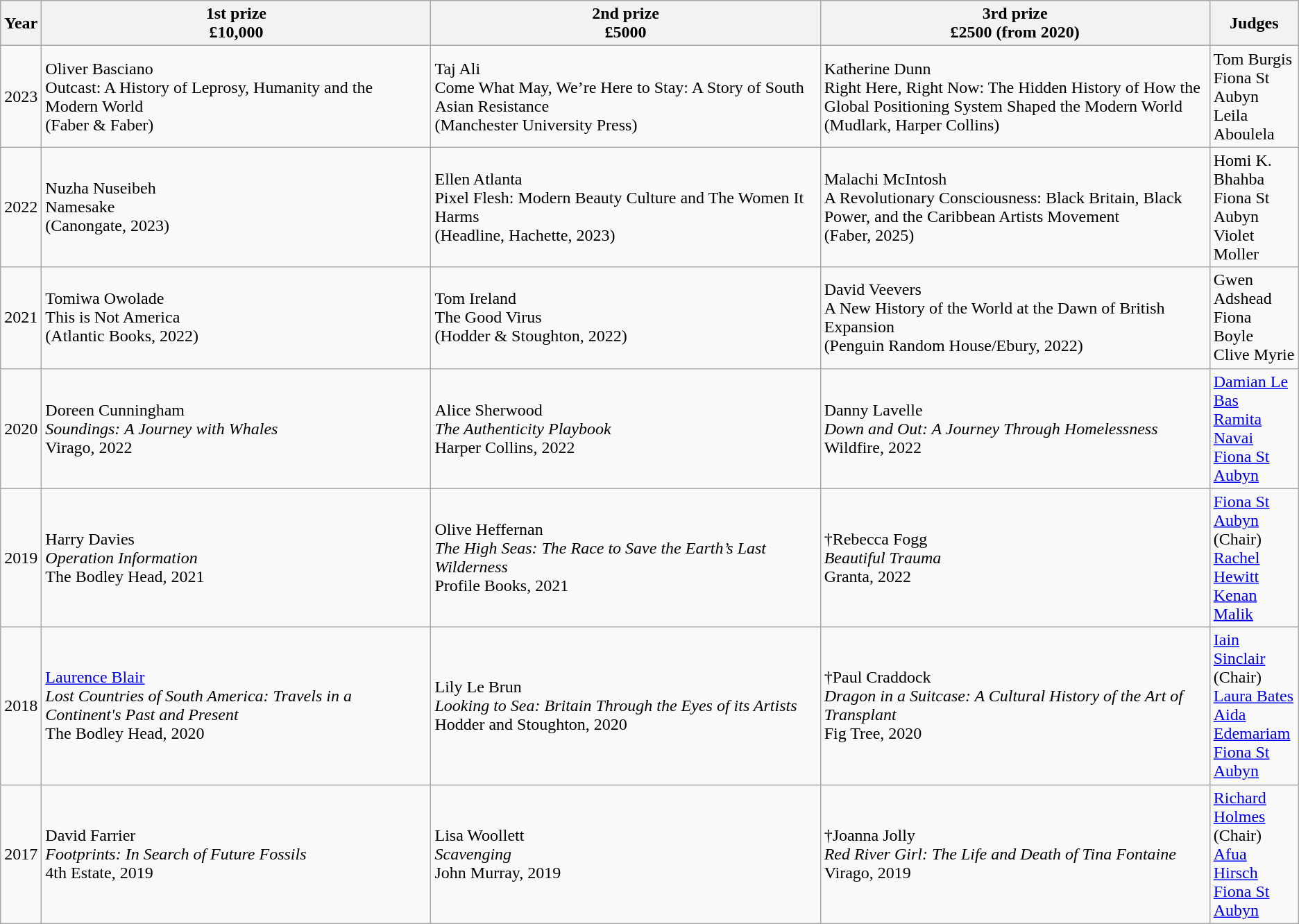<table class=wikitable>
<tr>
<th>Year</th>
<th width=30%>1st prize<br>£10,000</th>
<th width=30%>2nd prize<br>£5000</th>
<th width=30%>3rd prize<br>£2500 (from 2020)</th>
<th width=170>Judges</th>
</tr>
<tr>
<td>2023</td>
<td>Oliver Basciano<br>Outcast: A History of Leprosy, Humanity and the Modern World<br>(Faber & Faber)</td>
<td>Taj Ali<br>Come What May, We’re Here to Stay: A Story of South Asian Resistance<br>(Manchester University Press)</td>
<td>Katherine Dunn<br>Right Here, Right Now: The Hidden History of How the Global Positioning System Shaped the Modern World<br>(Mudlark, Harper Collins)</td>
<td>Tom Burgis<br>Fiona St Aubyn<br>Leila Aboulela</td>
</tr>
<tr>
<td>2022</td>
<td>Nuzha Nuseibeh<br>Namesake<br>(Canongate, 2023)</td>
<td>Ellen Atlanta<br>Pixel Flesh: Modern Beauty Culture and The Women It Harms<br>(Headline, Hachette, 2023)</td>
<td>Malachi McIntosh<br>A Revolutionary Consciousness: Black Britain, Black Power, and the Caribbean Artists Movement <br>(Faber, 2025)</td>
<td>Homi K. Bhahba<br>Fiona St Aubyn<br> Violet Moller</td>
</tr>
<tr>
<td>2021</td>
<td>Tomiwa Owolade<br>This is Not America<br>(Atlantic Books, 2022)</td>
<td>Tom Ireland<br>The Good Virus<br>(Hodder & Stoughton, 2022)</td>
<td>David Veevers<br>A New History of the World at the Dawn of British Expansion<br>(Penguin Random House/Ebury, 2022)</td>
<td>Gwen Adshead<br>Fiona Boyle<br>Clive Myrie</td>
</tr>
<tr>
<td>2020</td>
<td>Doreen Cunningham<br><em>Soundings: A Journey with Whales</em><br>Virago, 2022</td>
<td>Alice Sherwood<br><em>The Authenticity Playbook</em><br>Harper Collins, 2022</td>
<td>Danny Lavelle<br><em>Down and Out: A Journey Through Homelessness</em><br>Wildfire, 2022</td>
<td><a href='#'>Damian Le Bas</a><br><a href='#'>Ramita Navai</a><br><a href='#'>Fiona St Aubyn</a></td>
</tr>
<tr>
<td>2019</td>
<td>Harry Davies<br><em>Operation Information</em><br>The Bodley Head, 2021</td>
<td>Olive Heffernan<br><em>The High Seas: The Race to Save the Earth’s Last Wilderness</em><br>Profile Books, 2021</td>
<td>†Rebecca Fogg<br><em>Beautiful Trauma</em><br>Granta, 2022</td>
<td><a href='#'>Fiona St Aubyn</a> (Chair)<br><a href='#'>Rachel Hewitt</a><br><a href='#'>Kenan Malik</a></td>
</tr>
<tr>
<td>2018</td>
<td><a href='#'>Laurence Blair</a><br><em>Lost Countries of South America: Travels in a Continent's Past and Present</em><br>The Bodley Head, 2020</td>
<td>Lily Le Brun<br><em>Looking to Sea: Britain Through the Eyes of its Artists</em><br>Hodder and Stoughton, 2020</td>
<td>†Paul Craddock<br><em>Dragon in a Suitcase: A Cultural History of the Art of Transplant</em><br>Fig Tree, 2020</td>
<td><a href='#'>Iain Sinclair</a> (Chair)<br><a href='#'>Laura Bates</a><br><a href='#'>Aida Edemariam</a><br><a href='#'>Fiona St Aubyn</a></td>
</tr>
<tr>
<td>2017</td>
<td>David Farrier<br><em>Footprints: In Search of Future Fossils</em><br>4th Estate, 2019</td>
<td>Lisa Woollett<br><em>Scavenging</em><br>John Murray, 2019</td>
<td>†Joanna Jolly<br><em>Red River Girl: The Life and Death of Tina Fontaine</em><br>Virago, 2019</td>
<td><a href='#'>Richard Holmes</a> (Chair)<br><a href='#'>Afua Hirsch</a><br><a href='#'>Fiona St Aubyn</a></td>
</tr>
</table>
